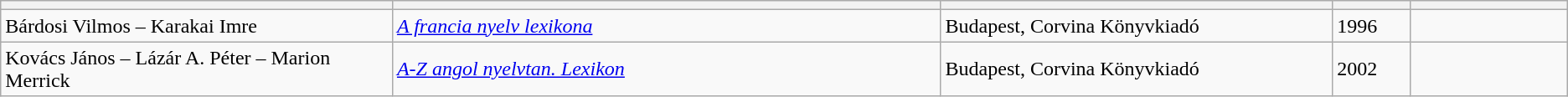<table class="wikitable sortable">
<tr>
<th bgcolor="#DAA520" width="25%"></th>
<th bgcolor="#DAA520" width="35%"></th>
<th bgcolor="#DAA520" width="25%"></th>
<th bgcolor="#DAA520" width="5%"></th>
<th bgcolor="#DAA520" width="10%"></th>
</tr>
<tr>
<td>Bárdosi Vilmos – Karakai Imre</td>
<td><em><a href='#'>A francia nyelv lexikona</a></em></td>
<td>Budapest, Corvina Könyvkiadó</td>
<td>1996</td>
<td></td>
</tr>
<tr>
<td>Kovács János – Lázár A. Péter – Marion Merrick</td>
<td><em><a href='#'>A-Z angol nyelvtan. Lexikon</a></em></td>
<td>Budapest, Corvina Könyvkiadó</td>
<td>2002</td>
<td></td>
</tr>
</table>
